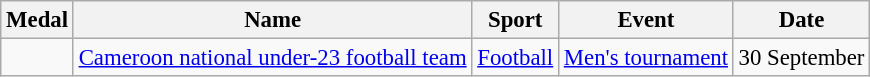<table class="wikitable sortable" style="font-size:95%">
<tr>
<th>Medal</th>
<th>Name</th>
<th>Sport</th>
<th>Event</th>
<th>Date</th>
</tr>
<tr>
<td></td>
<td><a href='#'>Cameroon national under-23 football team</a><br></td>
<td><a href='#'>Football</a></td>
<td><a href='#'>Men's tournament</a></td>
<td>30 September</td>
</tr>
</table>
